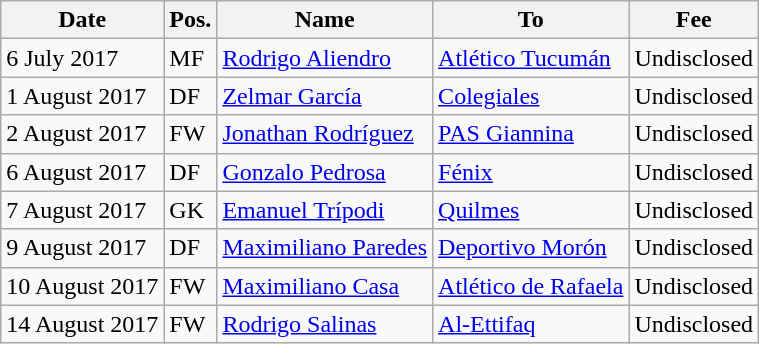<table class="wikitable">
<tr>
<th>Date</th>
<th>Pos.</th>
<th>Name</th>
<th>To</th>
<th>Fee</th>
</tr>
<tr>
<td>6 July 2017</td>
<td>MF</td>
<td> <a href='#'>Rodrigo Aliendro</a></td>
<td> <a href='#'>Atlético Tucumán</a></td>
<td>Undisclosed</td>
</tr>
<tr>
<td>1 August 2017</td>
<td>DF</td>
<td> <a href='#'>Zelmar García</a></td>
<td> <a href='#'>Colegiales</a></td>
<td>Undisclosed</td>
</tr>
<tr>
<td>2 August 2017</td>
<td>FW</td>
<td> <a href='#'>Jonathan Rodríguez</a></td>
<td> <a href='#'>PAS Giannina</a></td>
<td>Undisclosed</td>
</tr>
<tr>
<td>6 August 2017</td>
<td>DF</td>
<td> <a href='#'>Gonzalo Pedrosa</a></td>
<td> <a href='#'>Fénix</a></td>
<td>Undisclosed</td>
</tr>
<tr>
<td>7 August 2017</td>
<td>GK</td>
<td> <a href='#'>Emanuel Trípodi</a></td>
<td> <a href='#'>Quilmes</a></td>
<td>Undisclosed</td>
</tr>
<tr>
<td>9 August 2017</td>
<td>DF</td>
<td> <a href='#'>Maximiliano Paredes</a></td>
<td> <a href='#'>Deportivo Morón</a></td>
<td>Undisclosed</td>
</tr>
<tr>
<td>10 August 2017</td>
<td>FW</td>
<td> <a href='#'>Maximiliano Casa</a></td>
<td> <a href='#'>Atlético de Rafaela</a></td>
<td>Undisclosed</td>
</tr>
<tr>
<td>14 August 2017</td>
<td>FW</td>
<td> <a href='#'>Rodrigo Salinas</a></td>
<td> <a href='#'>Al-Ettifaq</a></td>
<td>Undisclosed</td>
</tr>
</table>
